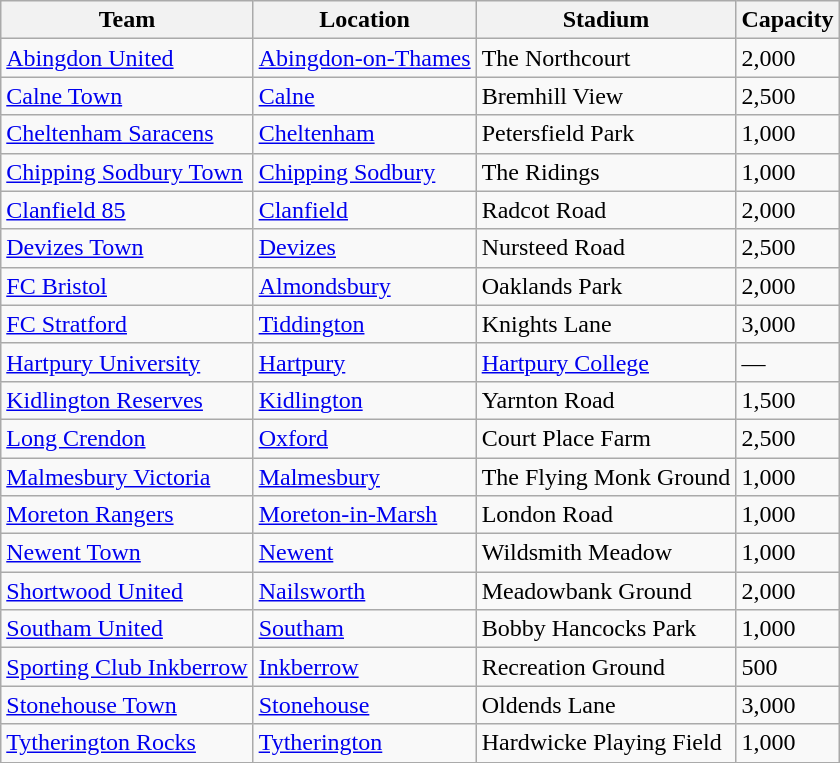<table class="wikitable sortable defaultleft col4center">
<tr>
<th>Team</th>
<th>Location</th>
<th>Stadium</th>
<th>Capacity</th>
</tr>
<tr>
<td><a href='#'>Abingdon United</a></td>
<td><a href='#'>Abingdon-on-Thames</a></td>
<td>The Northcourt</td>
<td>2,000</td>
</tr>
<tr>
<td><a href='#'>Calne Town</a></td>
<td><a href='#'>Calne</a></td>
<td>Bremhill View</td>
<td>2,500</td>
</tr>
<tr>
<td><a href='#'>Cheltenham Saracens</a></td>
<td><a href='#'>Cheltenham</a></td>
<td>Petersfield Park</td>
<td>1,000</td>
</tr>
<tr>
<td><a href='#'>Chipping Sodbury Town</a></td>
<td><a href='#'>Chipping Sodbury</a></td>
<td>The Ridings</td>
<td>1,000</td>
</tr>
<tr>
<td><a href='#'>Clanfield 85</a></td>
<td><a href='#'>Clanfield</a></td>
<td>Radcot Road</td>
<td>2,000</td>
</tr>
<tr>
<td><a href='#'>Devizes Town</a></td>
<td><a href='#'>Devizes</a></td>
<td>Nursteed Road</td>
<td>2,500</td>
</tr>
<tr>
<td><a href='#'>FC Bristol</a></td>
<td><a href='#'>Almondsbury</a></td>
<td>Oaklands Park</td>
<td>2,000</td>
</tr>
<tr>
<td><a href='#'>FC Stratford</a></td>
<td><a href='#'>Tiddington</a></td>
<td>Knights Lane</td>
<td>3,000</td>
</tr>
<tr>
<td><a href='#'>Hartpury University</a></td>
<td><a href='#'>Hartpury</a></td>
<td><a href='#'>Hartpury College</a></td>
<td>—</td>
</tr>
<tr>
<td><a href='#'>Kidlington Reserves</a></td>
<td><a href='#'>Kidlington</a></td>
<td>Yarnton Road</td>
<td>1,500</td>
</tr>
<tr>
<td><a href='#'>Long Crendon</a></td>
<td><a href='#'>Oxford</a> </td>
<td>Court Place Farm</td>
<td>2,500</td>
</tr>
<tr>
<td><a href='#'>Malmesbury Victoria</a></td>
<td><a href='#'>Malmesbury</a></td>
<td>The Flying Monk Ground</td>
<td>1,000</td>
</tr>
<tr>
<td><a href='#'>Moreton Rangers</a></td>
<td><a href='#'>Moreton-in-Marsh</a></td>
<td>London Road</td>
<td>1,000</td>
</tr>
<tr>
<td><a href='#'>Newent Town</a></td>
<td><a href='#'>Newent</a></td>
<td>Wildsmith Meadow</td>
<td>1,000</td>
</tr>
<tr>
<td><a href='#'>Shortwood United</a></td>
<td><a href='#'>Nailsworth</a></td>
<td>Meadowbank Ground</td>
<td>2,000</td>
</tr>
<tr>
<td><a href='#'>Southam United</a></td>
<td><a href='#'>Southam</a></td>
<td>Bobby Hancocks Park</td>
<td>1,000</td>
</tr>
<tr>
<td><a href='#'>Sporting Club Inkberrow</a></td>
<td><a href='#'>Inkberrow</a></td>
<td>Recreation Ground</td>
<td>500</td>
</tr>
<tr>
<td><a href='#'>Stonehouse Town</a></td>
<td><a href='#'>Stonehouse</a></td>
<td>Oldends Lane</td>
<td>3,000</td>
</tr>
<tr>
<td><a href='#'>Tytherington Rocks</a></td>
<td><a href='#'>Tytherington</a></td>
<td>Hardwicke Playing Field</td>
<td>1,000</td>
</tr>
<tr>
</tr>
</table>
